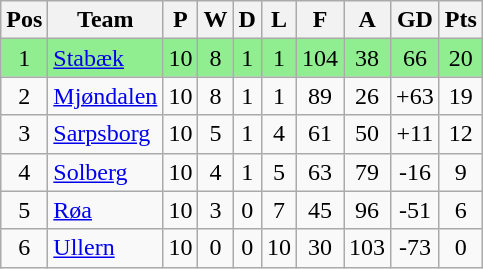<table class="wikitable sortable" style="text-align: center;">
<tr>
<th>Pos</th>
<th>Team</th>
<th>P</th>
<th>W</th>
<th>D</th>
<th>L</th>
<th>F</th>
<th>A</th>
<th>GD</th>
<th>Pts</th>
</tr>
<tr style="background:#90EE90;">
<td>1</td>
<td align="left"><a href='#'>Stabæk</a></td>
<td>10</td>
<td>8</td>
<td>1</td>
<td>1</td>
<td>104</td>
<td>38</td>
<td>66</td>
<td>20</td>
</tr>
<tr>
<td>2</td>
<td align="left"><a href='#'>Mjøndalen</a></td>
<td>10</td>
<td>8</td>
<td>1</td>
<td>1</td>
<td>89</td>
<td>26</td>
<td>+63</td>
<td>19</td>
</tr>
<tr>
<td>3</td>
<td align="left"><a href='#'>Sarpsborg</a></td>
<td>10</td>
<td>5</td>
<td>1</td>
<td>4</td>
<td>61</td>
<td>50</td>
<td>+11</td>
<td>12</td>
</tr>
<tr>
<td>4</td>
<td align="left"><a href='#'>Solberg</a></td>
<td>10</td>
<td>4</td>
<td>1</td>
<td>5</td>
<td>63</td>
<td>79</td>
<td>-16</td>
<td>9</td>
</tr>
<tr>
<td>5</td>
<td align="left"><a href='#'>Røa</a></td>
<td>10</td>
<td>3</td>
<td>0</td>
<td>7</td>
<td>45</td>
<td>96</td>
<td>-51</td>
<td>6</td>
</tr>
<tr>
<td>6</td>
<td align="left"><a href='#'>Ullern</a></td>
<td>10</td>
<td>0</td>
<td>0</td>
<td>10</td>
<td>30</td>
<td>103</td>
<td>-73</td>
<td>0</td>
</tr>
</table>
